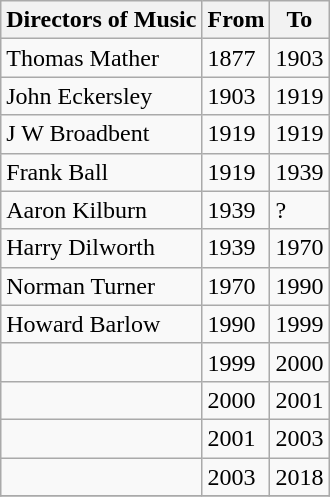<table class="wikitable">
<tr>
<th>Directors of Music</th>
<th>From</th>
<th>To</th>
</tr>
<tr>
<td>Thomas Mather</td>
<td>1877</td>
<td>1903</td>
</tr>
<tr>
<td>John Eckersley</td>
<td>1903</td>
<td>1919</td>
</tr>
<tr>
<td>J W Broadbent</td>
<td>1919</td>
<td>1919</td>
</tr>
<tr>
<td>Frank Ball</td>
<td>1919</td>
<td>1939</td>
</tr>
<tr>
<td>Aaron Kilburn</td>
<td>1939</td>
<td>?</td>
</tr>
<tr>
<td>Harry Dilworth</td>
<td>1939</td>
<td>1970</td>
</tr>
<tr>
<td>Norman Turner</td>
<td>1970</td>
<td>1990</td>
</tr>
<tr>
<td>Howard Barlow</td>
<td>1990</td>
<td>1999</td>
</tr>
<tr>
<td></td>
<td>1999</td>
<td>2000</td>
</tr>
<tr>
<td></td>
<td>2000</td>
<td>2001</td>
</tr>
<tr>
<td></td>
<td>2001</td>
<td>2003</td>
</tr>
<tr>
<td></td>
<td>2003</td>
<td>2018</td>
</tr>
<tr>
</tr>
</table>
